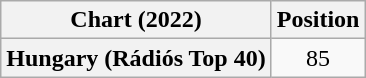<table class="wikitable plainrowheaders" style="text-align:center;">
<tr>
<th>Chart (2022)</th>
<th>Position</th>
</tr>
<tr>
<th scope="row">Hungary (Rádiós Top 40)</th>
<td>85</td>
</tr>
</table>
